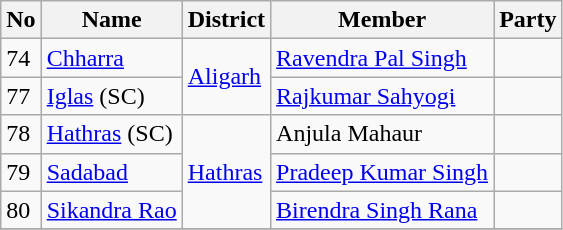<table class ="wikitable sortable">
<tr>
<th>No</th>
<th>Name</th>
<th>District</th>
<th>Member</th>
<th colspan="2">Party</th>
</tr>
<tr>
<td>74</td>
<td><a href='#'>Chharra</a></td>
<td rowspan="2"><a href='#'>Aligarh</a></td>
<td><a href='#'>Ravendra Pal Singh</a></td>
<td></td>
</tr>
<tr>
<td>77</td>
<td><a href='#'>Iglas</a> (SC)</td>
<td><a href='#'>Rajkumar Sahyogi</a></td>
<td></td>
</tr>
<tr>
<td>78</td>
<td><a href='#'>Hathras</a> (SC)</td>
<td rowspan="3"><a href='#'>Hathras</a></td>
<td>Anjula Mahaur</td>
<td></td>
</tr>
<tr>
<td>79</td>
<td><a href='#'>Sadabad</a></td>
<td><a href='#'>Pradeep Kumar Singh</a></td>
<td></td>
</tr>
<tr>
<td>80</td>
<td><a href='#'>Sikandra Rao</a></td>
<td><a href='#'>Birendra Singh Rana</a></td>
<td></td>
</tr>
<tr>
</tr>
</table>
